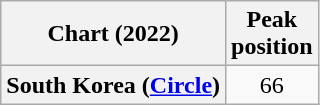<table class="wikitable plainrowheaders" style="text-align:center">
<tr>
<th scope="col">Chart (2022)</th>
<th scope="col">Peak<br>position</th>
</tr>
<tr>
<th scope="row">South Korea (<a href='#'>Circle</a>)</th>
<td>66</td>
</tr>
</table>
